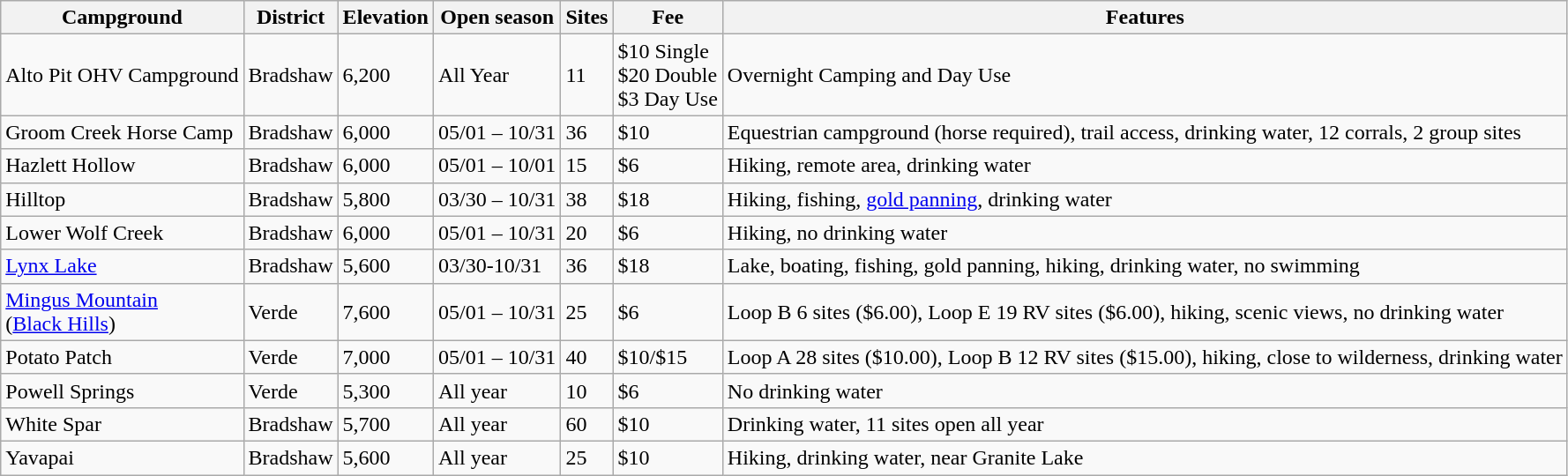<table class="wikitable">
<tr>
<th>Campground</th>
<th>District</th>
<th>Elevation</th>
<th>Open season</th>
<th>Sites</th>
<th>Fee</th>
<th>Features</th>
</tr>
<tr>
<td>Alto Pit OHV Campground</td>
<td>Bradshaw</td>
<td>6,200</td>
<td>All Year</td>
<td>11</td>
<td>$10 Single<br>$20 Double<br>$3 Day Use</td>
<td>Overnight Camping and Day Use</td>
</tr>
<tr>
<td>Groom Creek Horse Camp</td>
<td>Bradshaw</td>
<td>6,000</td>
<td>05/01 – 10/31</td>
<td>36</td>
<td>$10</td>
<td>Equestrian campground (horse required), trail access, drinking water, 12 corrals, 2 group sites</td>
</tr>
<tr>
<td>Hazlett Hollow</td>
<td>Bradshaw</td>
<td>6,000</td>
<td>05/01 – 10/01</td>
<td>15</td>
<td>$6</td>
<td>Hiking, remote area, drinking water</td>
</tr>
<tr>
<td>Hilltop</td>
<td>Bradshaw</td>
<td>5,800</td>
<td>03/30 – 10/31</td>
<td>38</td>
<td>$18</td>
<td>Hiking, fishing, <a href='#'>gold panning</a>, drinking water</td>
</tr>
<tr>
<td>Lower Wolf Creek</td>
<td>Bradshaw</td>
<td>6,000</td>
<td>05/01 – 10/31</td>
<td>20</td>
<td>$6</td>
<td>Hiking, no drinking water</td>
</tr>
<tr>
<td><a href='#'>Lynx Lake</a></td>
<td>Bradshaw</td>
<td>5,600</td>
<td>03/30-10/31</td>
<td>36</td>
<td>$18</td>
<td>Lake, boating, fishing, gold panning, hiking, drinking water, no swimming</td>
</tr>
<tr>
<td><a href='#'>Mingus Mountain</a><br>(<a href='#'>Black Hills</a>)</td>
<td>Verde</td>
<td>7,600</td>
<td>05/01 – 10/31</td>
<td>25</td>
<td>$6</td>
<td>Loop B 6 sites ($6.00), Loop E 19 RV sites ($6.00), hiking, scenic views, no drinking water</td>
</tr>
<tr>
<td>Potato Patch</td>
<td>Verde</td>
<td>7,000</td>
<td>05/01 – 10/31</td>
<td>40</td>
<td>$10/$15</td>
<td>Loop A 28 sites ($10.00), Loop B 12 RV sites ($15.00), hiking,  close to wilderness, drinking water</td>
</tr>
<tr>
<td>Powell Springs</td>
<td>Verde</td>
<td>5,300</td>
<td>All year</td>
<td>10</td>
<td>$6</td>
<td>No drinking water</td>
</tr>
<tr>
<td>White Spar</td>
<td>Bradshaw</td>
<td>5,700</td>
<td>All year</td>
<td>60</td>
<td>$10</td>
<td>Drinking water, 11 sites open all year</td>
</tr>
<tr>
<td>Yavapai</td>
<td>Bradshaw</td>
<td>5,600</td>
<td>All year</td>
<td>25</td>
<td>$10</td>
<td>Hiking, drinking water, near Granite Lake</td>
</tr>
</table>
